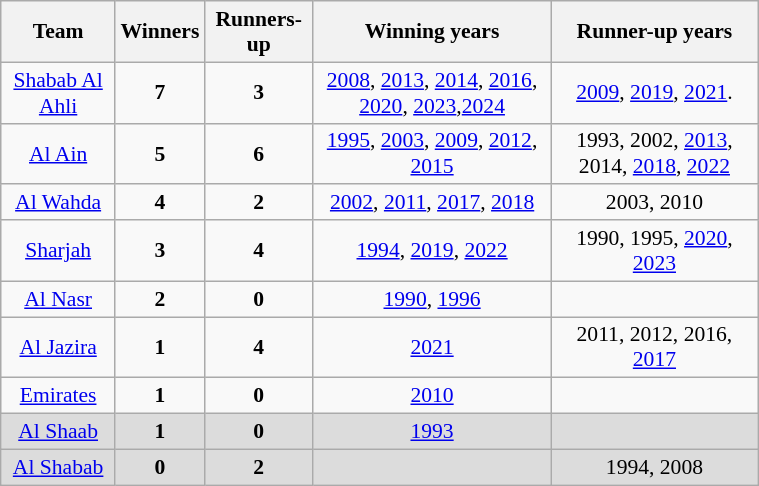<table class="wikitable" style=font-size:90% text-align: center width=40%>
<tr>
<th>Team</th>
<th>Winners</th>
<th>Runners-up</th>
<th>Winning years</th>
<th>Runner-up years</th>
</tr>
<tr>
<td align="center"><a href='#'>Shabab Al Ahli</a></td>
<td align="center"><strong>7</strong></td>
<td align="center"><strong>3</strong></td>
<td align="center"><a href='#'>2008</a>, <a href='#'>2013</a>, <a href='#'>2014</a>, <a href='#'>2016</a>, <a href='#'>2020</a>, <a href='#'>2023</a>,<a href='#'>2024</a></td>
<td align="center"><a href='#'>2009</a>, <a href='#'>2019</a>, <a href='#'>2021</a>.</td>
</tr>
<tr>
<td align="center"><a href='#'>Al Ain</a></td>
<td align="center"><strong>5</strong></td>
<td align="center"><strong>6</strong></td>
<td align="center"><a href='#'>1995</a>, <a href='#'>2003</a>, <a href='#'>2009</a>, <a href='#'>2012</a>, <a href='#'>2015</a></td>
<td align="center">1993, 2002, <a href='#'>2013</a>, 2014, <a href='#'>2018</a>, <a href='#'>2022</a></td>
</tr>
<tr>
<td align="center"><a href='#'>Al Wahda</a></td>
<td align="center"><strong>4</strong></td>
<td align="center"><strong>2</strong></td>
<td align="center"><a href='#'>2002</a>, <a href='#'>2011</a>, <a href='#'>2017</a>, <a href='#'>2018</a></td>
<td align="center">2003, 2010</td>
</tr>
<tr>
<td align="center"><a href='#'>Sharjah</a></td>
<td align="center"><strong>3</strong></td>
<td align="center"><strong>4</strong></td>
<td align="center"><a href='#'>1994</a>, <a href='#'>2019</a>, <a href='#'>2022</a></td>
<td align="center">1990, 1995, <a href='#'>2020</a>, <a href='#'>2023</a></td>
</tr>
<tr>
<td align="center"><a href='#'>Al Nasr</a></td>
<td align="center"><strong>2</strong></td>
<td align="center"><strong>0</strong></td>
<td align="center"><a href='#'>1990</a>, <a href='#'>1996</a></td>
<td align="center"></td>
</tr>
<tr>
<td align="center"><a href='#'>Al Jazira</a></td>
<td align="center"><strong>1</strong></td>
<td align="center"><strong>4</strong></td>
<td align="center"><a href='#'>2021</a></td>
<td align="center">2011, 2012, 2016, <a href='#'>2017</a></td>
</tr>
<tr>
<td align="center"><a href='#'>Emirates</a></td>
<td align="center"><strong>1</strong></td>
<td align="center"><strong>0</strong></td>
<td align="center"><a href='#'>2010</a></td>
<td align="center"></td>
</tr>
<tr bgcolor=#DCDCDC>
<td align="center"><a href='#'>Al Shaab</a></td>
<td align="center"><strong>1</strong></td>
<td align="center"><strong>0</strong></td>
<td align="center"><a href='#'>1993</a></td>
<td></td>
</tr>
<tr bgcolor=#DCDCDC>
<td align="center"><a href='#'>Al Shabab</a></td>
<td align="center"><strong>0</strong></td>
<td align="center"><strong>2</strong></td>
<td></td>
<td align="center">1994, 2008</td>
</tr>
</table>
